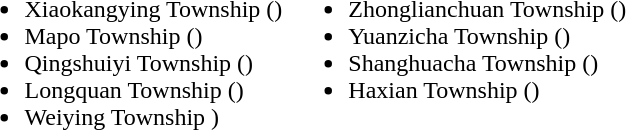<table>
<tr>
<td valign="top"><br><ul><li>Xiaokangying Township ()</li><li>Mapo Township ()</li><li>Qingshuiyi Township ()</li><li>Longquan Township ()</li><li>Weiying Township )</li></ul></td>
<td valign="top"><br><ul><li>Zhonglianchuan Township ()</li><li>Yuanzicha Township ()</li><li>Shanghuacha Township ()</li><li>Haxian Township ()</li></ul></td>
</tr>
</table>
